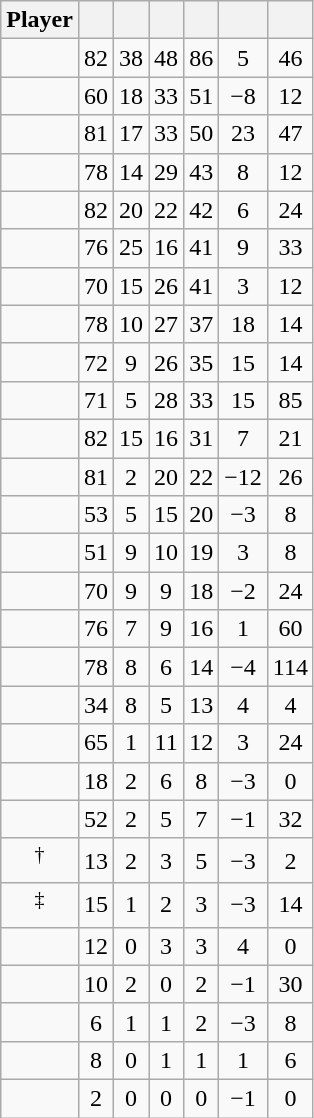<table class="wikitable sortable" style="text-align:center;">
<tr>
<th>Player</th>
<th></th>
<th></th>
<th></th>
<th></th>
<th data-sort-type="number"></th>
<th></th>
</tr>
<tr>
<td></td>
<td>82</td>
<td>38</td>
<td>48</td>
<td>86</td>
<td>5</td>
<td>46</td>
</tr>
<tr>
<td></td>
<td>60</td>
<td>18</td>
<td>33</td>
<td>51</td>
<td>−8</td>
<td>12</td>
</tr>
<tr>
<td></td>
<td>81</td>
<td>17</td>
<td>33</td>
<td>50</td>
<td>23</td>
<td>47</td>
</tr>
<tr>
<td></td>
<td>78</td>
<td>14</td>
<td>29</td>
<td>43</td>
<td>8</td>
<td>12</td>
</tr>
<tr>
<td></td>
<td>82</td>
<td>20</td>
<td>22</td>
<td>42</td>
<td>6</td>
<td>24</td>
</tr>
<tr>
<td></td>
<td>76</td>
<td>25</td>
<td>16</td>
<td>41</td>
<td>9</td>
<td>33</td>
</tr>
<tr>
<td></td>
<td>70</td>
<td>15</td>
<td>26</td>
<td>41</td>
<td>3</td>
<td>12</td>
</tr>
<tr>
<td></td>
<td>78</td>
<td>10</td>
<td>27</td>
<td>37</td>
<td>18</td>
<td>14</td>
</tr>
<tr>
<td></td>
<td>72</td>
<td>9</td>
<td>26</td>
<td>35</td>
<td>15</td>
<td>14</td>
</tr>
<tr>
<td></td>
<td>71</td>
<td>5</td>
<td>28</td>
<td>33</td>
<td>15</td>
<td>85</td>
</tr>
<tr>
<td></td>
<td>82</td>
<td>15</td>
<td>16</td>
<td>31</td>
<td>7</td>
<td>21</td>
</tr>
<tr>
<td></td>
<td>81</td>
<td>2</td>
<td>20</td>
<td>22</td>
<td>−12</td>
<td>26</td>
</tr>
<tr>
<td></td>
<td>53</td>
<td>5</td>
<td>15</td>
<td>20</td>
<td>−3</td>
<td>8</td>
</tr>
<tr>
<td></td>
<td>51</td>
<td>9</td>
<td>10</td>
<td>19</td>
<td>3</td>
<td>8</td>
</tr>
<tr>
<td></td>
<td>70</td>
<td>9</td>
<td>9</td>
<td>18</td>
<td>−2</td>
<td>24</td>
</tr>
<tr>
<td></td>
<td>76</td>
<td>7</td>
<td>9</td>
<td>16</td>
<td>1</td>
<td>60</td>
</tr>
<tr>
<td></td>
<td>78</td>
<td>8</td>
<td>6</td>
<td>14</td>
<td>−4</td>
<td>114</td>
</tr>
<tr>
<td></td>
<td>34</td>
<td>8</td>
<td>5</td>
<td>13</td>
<td>4</td>
<td>4</td>
</tr>
<tr>
<td></td>
<td>65</td>
<td>1</td>
<td>11</td>
<td>12</td>
<td>3</td>
<td>24</td>
</tr>
<tr>
<td></td>
<td>18</td>
<td>2</td>
<td>6</td>
<td>8</td>
<td>−3</td>
<td>0</td>
</tr>
<tr>
<td></td>
<td>52</td>
<td>2</td>
<td>5</td>
<td>7</td>
<td>−1</td>
<td>32</td>
</tr>
<tr>
<td><sup>†</sup></td>
<td>13</td>
<td>2</td>
<td>3</td>
<td>5</td>
<td>−3</td>
<td>2</td>
</tr>
<tr>
<td><sup>‡</sup></td>
<td>15</td>
<td>1</td>
<td>2</td>
<td>3</td>
<td>−3</td>
<td>14</td>
</tr>
<tr>
<td></td>
<td>12</td>
<td>0</td>
<td>3</td>
<td>3</td>
<td>4</td>
<td>0</td>
</tr>
<tr>
<td></td>
<td>10</td>
<td>2</td>
<td>0</td>
<td>2</td>
<td>−1</td>
<td>30</td>
</tr>
<tr>
<td></td>
<td>6</td>
<td>1</td>
<td>1</td>
<td>2</td>
<td>−3</td>
<td>8</td>
</tr>
<tr>
<td></td>
<td>8</td>
<td>0</td>
<td>1</td>
<td>1</td>
<td>1</td>
<td>6</td>
</tr>
<tr>
<td></td>
<td>2</td>
<td>0</td>
<td>0</td>
<td>0</td>
<td>−1</td>
<td>0</td>
</tr>
</table>
